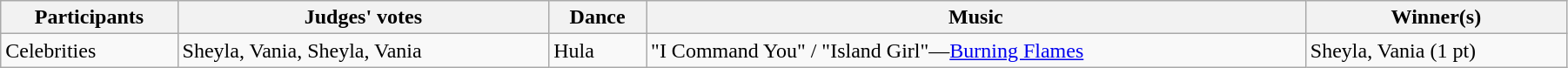<table class="wikitable" style="width:95%; white-space:nowrap">
<tr>
<th>Participants</th>
<th>Judges' votes</th>
<th>Dance</th>
<th>Music</th>
<th>Winner(s)</th>
</tr>
<tr>
<td>Celebrities</td>
<td>Sheyla, Vania, Sheyla, Vania</td>
<td>Hula</td>
<td>"I Command You" / "Island Girl"—<a href='#'>Burning Flames</a></td>
<td>Sheyla, Vania (1 pt)</td>
</tr>
</table>
